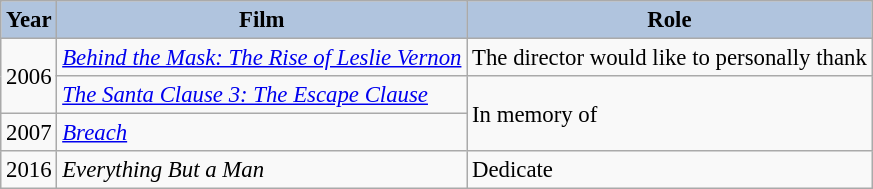<table class="wikitable" style="font-size:95%;">
<tr>
<th style="background:#B0C4DE;">Year</th>
<th style="background:#B0C4DE;">Film</th>
<th style="background:#B0C4DE;">Role</th>
</tr>
<tr>
<td rowspan=2>2006</td>
<td><em><a href='#'>Behind the Mask: The Rise of Leslie Vernon</a></em></td>
<td>The director would like to personally thank</td>
</tr>
<tr>
<td><em><a href='#'>The Santa Clause 3: The Escape Clause</a></em></td>
<td rowspan=2>In memory of</td>
</tr>
<tr>
<td>2007</td>
<td><em><a href='#'>Breach</a></em></td>
</tr>
<tr>
<td>2016</td>
<td><em>Everything But a Man</em></td>
<td>Dedicate</td>
</tr>
</table>
